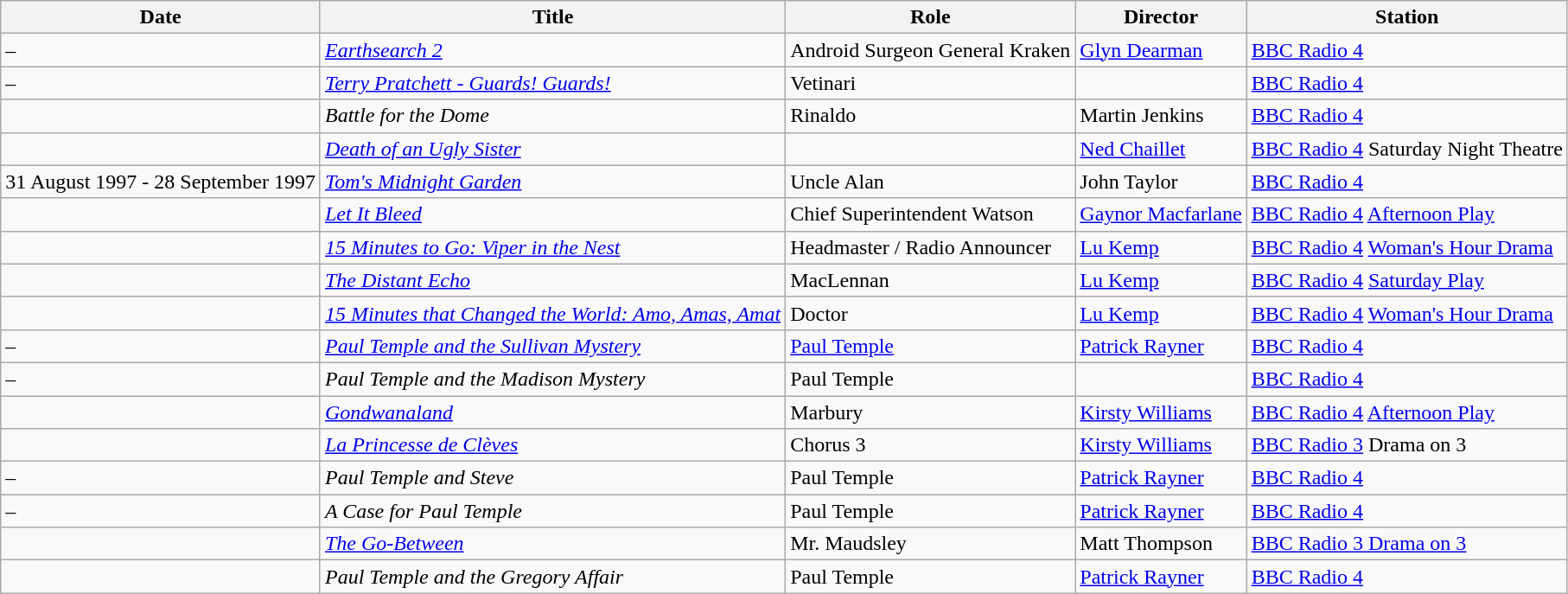<table class="wikitable sortable">
<tr>
<th>Date</th>
<th>Title</th>
<th>Role</th>
<th>Director</th>
<th>Station</th>
</tr>
<tr>
<td> – </td>
<td><em><a href='#'>Earthsearch 2</a></em></td>
<td>Android Surgeon General Kraken</td>
<td><a href='#'>Glyn Dearman</a></td>
<td><a href='#'>BBC Radio 4</a></td>
</tr>
<tr>
<td> – </td>
<td><em><a href='#'>Terry Pratchett - Guards! Guards!</a></em></td>
<td>Vetinari</td>
<td></td>
<td><a href='#'>BBC Radio 4</a></td>
</tr>
<tr>
<td></td>
<td><em>Battle for the Dome</em></td>
<td>Rinaldo</td>
<td>Martin Jenkins</td>
<td><a href='#'>BBC Radio 4</a></td>
</tr>
<tr>
<td></td>
<td><em><a href='#'>Death of an Ugly Sister</a></em></td>
<td></td>
<td><a href='#'>Ned Chaillet</a></td>
<td><a href='#'>BBC Radio 4</a> Saturday Night Theatre</td>
</tr>
<tr>
<td>31 August 1997 - 28 September 1997</td>
<td><em><a href='#'>Tom's Midnight Garden</a></em></td>
<td>Uncle Alan</td>
<td>John Taylor</td>
<td><a href='#'>BBC Radio 4</a></td>
</tr>
<tr>
<td></td>
<td><em><a href='#'>Let It Bleed</a></em> </td>
<td>Chief Superintendent Watson</td>
<td><a href='#'>Gaynor Macfarlane</a></td>
<td><a href='#'>BBC Radio 4</a> <a href='#'>Afternoon Play</a></td>
</tr>
<tr>
<td></td>
<td><em><a href='#'>15 Minutes to Go: Viper in the Nest</a></em></td>
<td>Headmaster / Radio Announcer</td>
<td><a href='#'>Lu Kemp</a></td>
<td><a href='#'>BBC Radio 4</a> <a href='#'>Woman's Hour Drama</a></td>
</tr>
<tr>
<td></td>
<td><em><a href='#'>The Distant Echo</a></em></td>
<td>MacLennan</td>
<td><a href='#'>Lu Kemp</a></td>
<td><a href='#'>BBC Radio 4</a> <a href='#'>Saturday Play</a></td>
</tr>
<tr>
<td></td>
<td><em><a href='#'>15 Minutes that Changed the World: Amo, Amas, Amat</a></em></td>
<td>Doctor</td>
<td><a href='#'>Lu Kemp</a></td>
<td><a href='#'>BBC Radio 4</a> <a href='#'>Woman's Hour Drama</a></td>
</tr>
<tr>
<td> – </td>
<td><em><a href='#'>Paul Temple and the Sullivan Mystery</a> </em></td>
<td><a href='#'>Paul Temple</a></td>
<td><a href='#'>Patrick Rayner</a></td>
<td><a href='#'>BBC Radio 4</a></td>
</tr>
<tr }>
<td> – </td>
<td><em>Paul Temple and the Madison Mystery</em></td>
<td>Paul Temple</td>
<td></td>
<td><a href='#'>BBC Radio 4</a></td>
</tr>
<tr>
<td></td>
<td><em><a href='#'>Gondwanaland</a></em></td>
<td>Marbury</td>
<td><a href='#'>Kirsty Williams</a></td>
<td><a href='#'>BBC Radio 4</a> <a href='#'>Afternoon Play</a></td>
</tr>
<tr>
<td></td>
<td><em><a href='#'>La Princesse de Clèves</a></em></td>
<td>Chorus 3</td>
<td><a href='#'>Kirsty Williams</a></td>
<td><a href='#'>BBC Radio 3</a> Drama on 3</td>
</tr>
<tr>
<td> – </td>
<td><em>Paul Temple and Steve</em></td>
<td>Paul Temple</td>
<td><a href='#'>Patrick Rayner</a></td>
<td><a href='#'>BBC Radio 4</a></td>
</tr>
<tr>
<td> – </td>
<td><em>A Case for Paul Temple</em></td>
<td>Paul Temple</td>
<td><a href='#'>Patrick Rayner</a></td>
<td><a href='#'>BBC Radio 4</a></td>
</tr>
<tr>
<td></td>
<td><em><a href='#'>The Go-Between</a></em></td>
<td>Mr. Maudsley</td>
<td>Matt Thompson</td>
<td><a href='#'>BBC Radio 3 Drama on 3</a></td>
</tr>
<tr>
<td></td>
<td><em>Paul Temple and the Gregory Affair</em></td>
<td>Paul Temple</td>
<td><a href='#'>Patrick Rayner</a></td>
<td><a href='#'>BBC Radio 4</a></td>
</tr>
</table>
